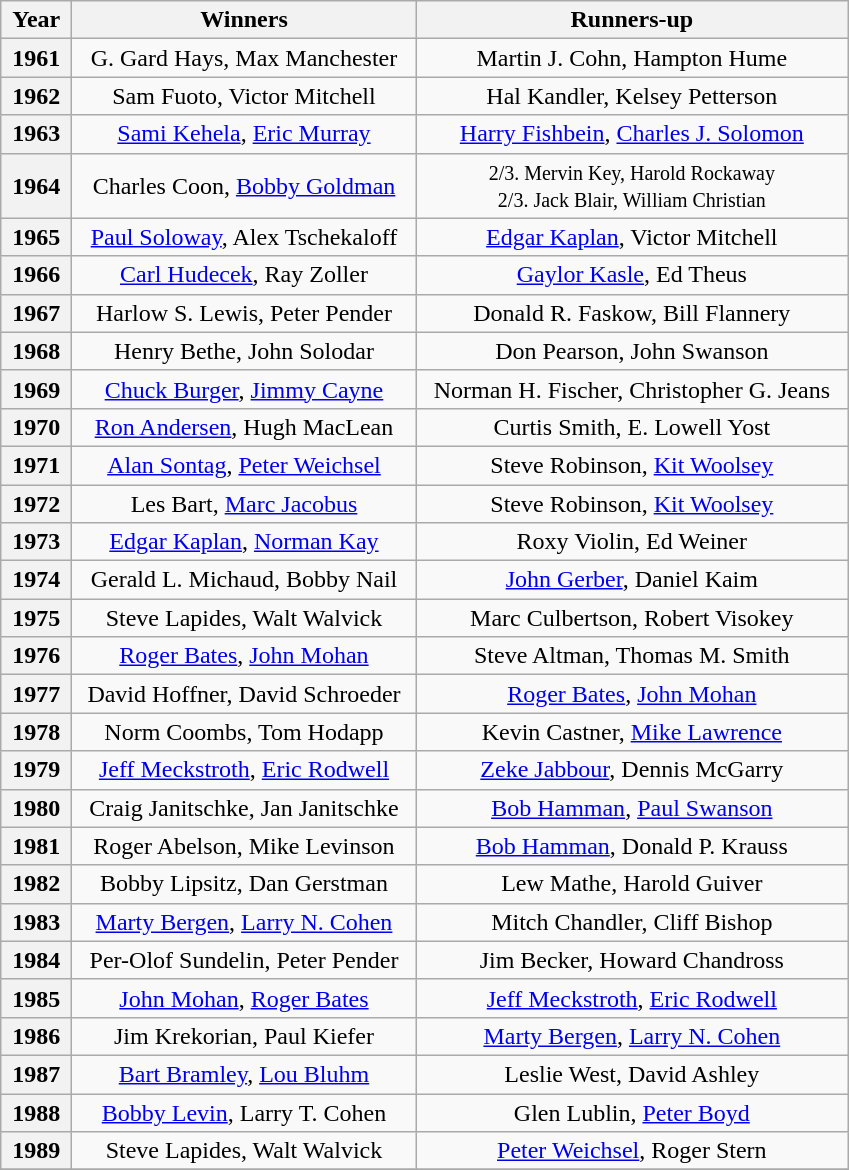<table class="sortable wikitable" style="text-align:center">
<tr>
<th>Year</th>
<th>Winners</th>
<th>Runners-up</th>
</tr>
<tr>
<th> 1961 </th>
<td>G. Gard Hays, Max Manchester</td>
<td>Martin J. Cohn, Hampton Hume</td>
</tr>
<tr>
<th>1962</th>
<td>Sam Fuoto, Victor Mitchell</td>
<td>Hal Kandler, Kelsey Petterson</td>
</tr>
<tr>
<th>1963</th>
<td><a href='#'>Sami Kehela</a>, <a href='#'>Eric Murray</a></td>
<td><a href='#'>Harry Fishbein</a>, <a href='#'>Charles J. Solomon</a></td>
</tr>
<tr>
<th>1964</th>
<td>Charles Coon, <a href='#'>Bobby Goldman</a></td>
<td><small>2/3. Mervin Key, Harold Rockaway <br>2/3. Jack Blair, William Christian</small></td>
</tr>
<tr>
<th>1965</th>
<td><a href='#'>Paul Soloway</a>, Alex Tschekaloff</td>
<td><a href='#'>Edgar Kaplan</a>, Victor Mitchell</td>
</tr>
<tr>
<th>1966</th>
<td><a href='#'>Carl Hudecek</a>, Ray Zoller</td>
<td><a href='#'>Gaylor Kasle</a>, Ed Theus</td>
</tr>
<tr>
<th>1967</th>
<td>Harlow S. Lewis, Peter Pender</td>
<td>Donald R. Faskow, Bill Flannery</td>
</tr>
<tr>
<th>1968</th>
<td>Henry Bethe, John Solodar</td>
<td>Don Pearson, John Swanson</td>
</tr>
<tr>
<th>1969</th>
<td><a href='#'>Chuck Burger</a>, <a href='#'>Jimmy Cayne</a></td>
<td>  Norman H. Fischer, Christopher G. Jeans  </td>
</tr>
<tr>
<th>1970</th>
<td><a href='#'>Ron Andersen</a>, Hugh MacLean</td>
<td>Curtis Smith, E. Lowell Yost</td>
</tr>
<tr>
<th>1971</th>
<td><a href='#'>Alan Sontag</a>, <a href='#'>Peter Weichsel</a></td>
<td>Steve Robinson, <a href='#'>Kit Woolsey</a></td>
</tr>
<tr>
<th>1972</th>
<td>Les Bart, <a href='#'>Marc Jacobus</a></td>
<td>Steve Robinson, <a href='#'>Kit Woolsey</a></td>
</tr>
<tr>
<th>1973</th>
<td><a href='#'>Edgar Kaplan</a>, <a href='#'>Norman Kay</a></td>
<td>Roxy Violin, Ed Weiner</td>
</tr>
<tr>
<th>1974</th>
<td>Gerald L. Michaud, Bobby Nail</td>
<td><a href='#'>John Gerber</a>, Daniel Kaim</td>
</tr>
<tr>
<th>1975</th>
<td>Steve Lapides, Walt Walvick</td>
<td>Marc Culbertson, Robert Visokey</td>
</tr>
<tr>
<th>1976</th>
<td><a href='#'>Roger Bates</a>, <a href='#'>John Mohan</a></td>
<td>Steve Altman, Thomas M. Smith</td>
</tr>
<tr>
<th>1977</th>
<td>David Hoffner, David Schroeder</td>
<td><a href='#'>Roger Bates</a>, <a href='#'>John Mohan</a></td>
</tr>
<tr>
<th>1978</th>
<td>Norm Coombs, Tom Hodapp</td>
<td>Kevin Castner, <a href='#'>Mike Lawrence</a></td>
</tr>
<tr>
<th>1979</th>
<td><a href='#'>Jeff Meckstroth</a>, <a href='#'>Eric Rodwell</a></td>
<td><a href='#'>Zeke Jabbour</a>, Dennis McGarry</td>
</tr>
<tr>
<th>1980</th>
<td>  Craig Janitschke, Jan Janitschke  </td>
<td><a href='#'>Bob Hamman</a>, <a href='#'>Paul Swanson</a></td>
</tr>
<tr>
<th>1981</th>
<td>Roger Abelson, Mike Levinson</td>
<td><a href='#'>Bob Hamman</a>, Donald P. Krauss</td>
</tr>
<tr>
<th>1982</th>
<td>Bobby Lipsitz, Dan Gerstman</td>
<td>Lew Mathe, Harold Guiver</td>
</tr>
<tr>
<th>1983</th>
<td><a href='#'>Marty Bergen</a>, <a href='#'>Larry N. Cohen</a></td>
<td>Mitch Chandler, Cliff Bishop</td>
</tr>
<tr>
<th>1984</th>
<td>Per-Olof Sundelin, Peter Pender</td>
<td>Jim Becker, Howard Chandross</td>
</tr>
<tr>
<th>1985</th>
<td><a href='#'>John Mohan</a>, <a href='#'>Roger Bates</a></td>
<td><a href='#'>Jeff Meckstroth</a>, <a href='#'>Eric Rodwell</a></td>
</tr>
<tr>
<th>1986</th>
<td>Jim Krekorian, Paul Kiefer</td>
<td><a href='#'>Marty Bergen</a>, <a href='#'>Larry N. Cohen</a></td>
</tr>
<tr>
<th>1987</th>
<td><a href='#'>Bart Bramley</a>, <a href='#'>Lou Bluhm</a></td>
<td>Leslie West, David Ashley</td>
</tr>
<tr>
<th>1988</th>
<td><a href='#'>Bobby Levin</a>, Larry T. Cohen</td>
<td>Glen Lublin, <a href='#'>Peter Boyd</a></td>
</tr>
<tr>
<th>1989</th>
<td>Steve Lapides, Walt Walvick</td>
<td><a href='#'>Peter Weichsel</a>, Roger Stern</td>
</tr>
<tr>
</tr>
</table>
